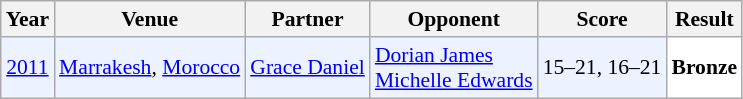<table class="sortable wikitable" style="font-size: 90%;">
<tr>
<th>Year</th>
<th>Venue</th>
<th>Partner</th>
<th>Opponent</th>
<th>Score</th>
<th>Result</th>
</tr>
<tr style="background:#ECF2FF">
<td align="center"><a href='#'>2011</a></td>
<td align="left"><a href='#'>Marrakesh</a>, <a href='#'>Morocco</a></td>
<td align="left"> <a href='#'>Grace Daniel</a></td>
<td align="left"> <a href='#'>Dorian James</a> <br>  <a href='#'>Michelle Edwards</a></td>
<td align="left">15–21, 16–21</td>
<td style="text-align:left; background:white"> <strong>Bronze</strong></td>
</tr>
</table>
